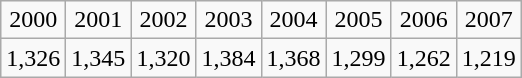<table class="wikitable" style="text-align:center">
<tr>
<td>2000</td>
<td>2001</td>
<td>2002</td>
<td>2003</td>
<td>2004</td>
<td>2005</td>
<td>2006</td>
<td>2007</td>
</tr>
<tr>
<td>1,326</td>
<td>1,345</td>
<td>1,320</td>
<td>1,384</td>
<td>1,368</td>
<td>1,299</td>
<td>1,262</td>
<td>1,219</td>
</tr>
</table>
